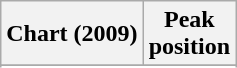<table class="wikitable sortable plainrowheaders">
<tr>
<th>Chart (2009)</th>
<th>Peak<br>position</th>
</tr>
<tr>
</tr>
<tr>
</tr>
<tr>
</tr>
</table>
